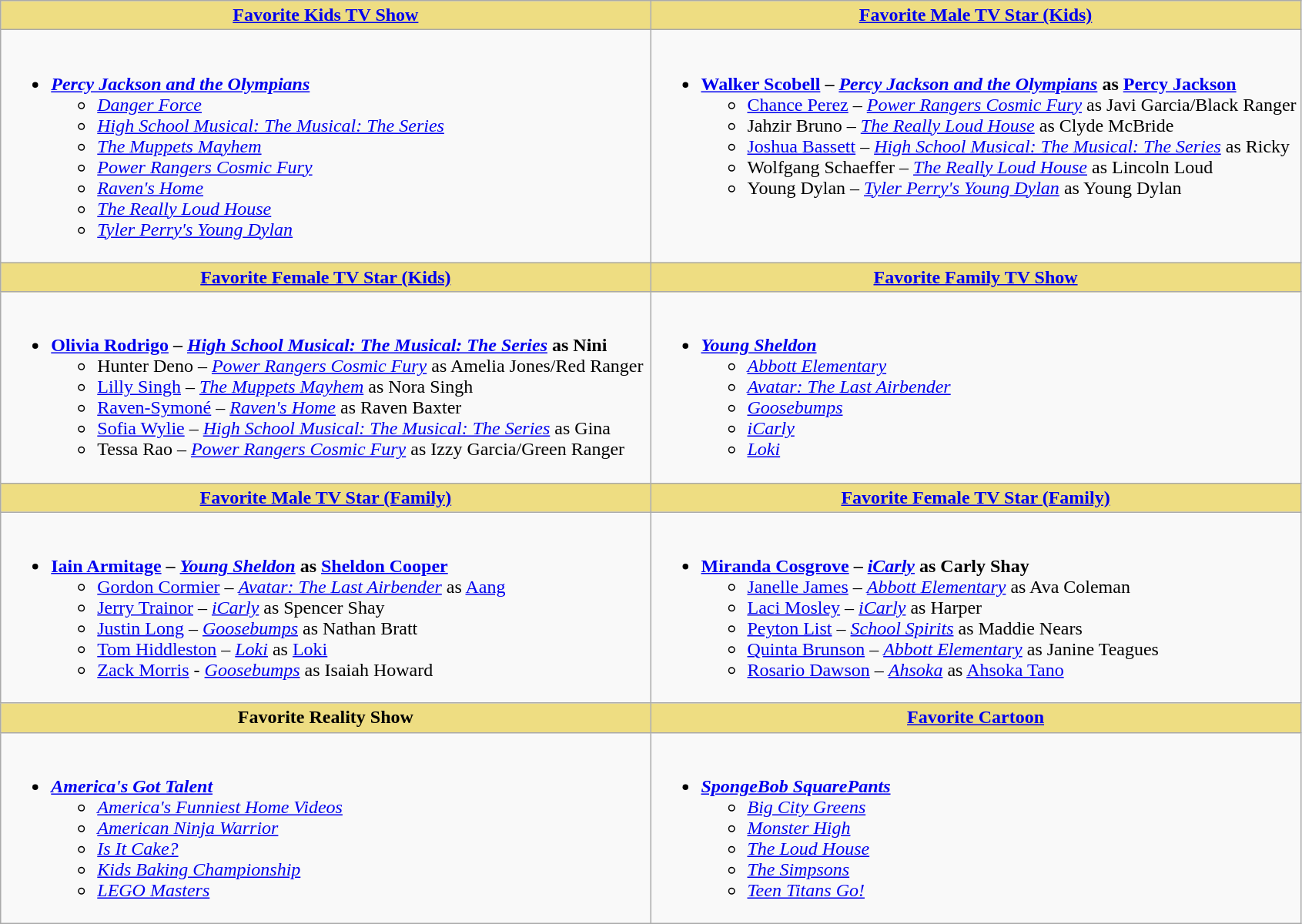<table class="wikitable">
<tr>
<th style="background:#EEDD82; width:50%"><a href='#'>Favorite Kids TV Show</a></th>
<th style="background:#EEDD82; width:50%"><a href='#'>Favorite Male TV Star (Kids)</a></th>
</tr>
<tr>
<td valign="top"><br><ul><li><em><a href='#'><strong>Percy Jackson and the Olympians</strong></a></em><ul><li><em><a href='#'>Danger Force</a></em></li><li><em><a href='#'>High School Musical: The Musical: The Series</a></em></li><li><em><a href='#'>The Muppets Mayhem</a></em></li><li><em><a href='#'>Power Rangers Cosmic Fury</a></em></li><li><em><a href='#'>Raven's Home</a></em></li><li><em><a href='#'>The Really Loud House</a></em></li><li><em><a href='#'>Tyler Perry's Young Dylan</a></em></li></ul></li></ul></td>
<td valign="top"><br><ul><li><strong><a href='#'>Walker Scobell</a> – <em><a href='#'>Percy Jackson and the Olympians</a></em> as <a href='#'>Percy Jackson</a></strong><ul><li><a href='#'>Chance Perez</a> – <em><a href='#'>Power Rangers Cosmic Fury</a></em> as Javi Garcia/Black Ranger</li><li>Jahzir Bruno – <em><a href='#'>The Really Loud House</a></em> as Clyde McBride</li><li><a href='#'>Joshua Bassett</a> – <em><a href='#'>High School Musical: The Musical: The Series</a></em> as Ricky</li><li>Wolfgang Schaeffer – <em><a href='#'>The Really Loud House</a></em> as Lincoln Loud</li><li>Young Dylan – <em><a href='#'>Tyler Perry's Young Dylan</a></em> as Young Dylan</li></ul></li></ul></td>
</tr>
<tr>
<th style="background:#EEDD82; width:50%"><a href='#'>Favorite Female TV Star (Kids)</a></th>
<th style="background:#EEDD82; width:50%"><a href='#'>Favorite Family TV Show</a></th>
</tr>
<tr>
<td><br><ul><li><strong><a href='#'>Olivia Rodrigo</a> – <em><a href='#'>High School Musical: The Musical: The Series</a></em> as Nini</strong><ul><li>Hunter Deno – <em><a href='#'>Power Rangers Cosmic Fury</a></em> as Amelia Jones/Red Ranger</li><li><a href='#'>Lilly Singh</a> – <em><a href='#'>The Muppets Mayhem</a></em> as Nora Singh</li><li><a href='#'>Raven-Symoné</a> – <em><a href='#'>Raven's Home</a></em> as Raven Baxter</li><li><a href='#'>Sofia Wylie</a> – <em><a href='#'>High School Musical: The Musical: The Series</a></em> as Gina</li><li>Tessa Rao – <em><a href='#'>Power Rangers Cosmic Fury</a></em> as Izzy Garcia/Green Ranger</li></ul></li></ul></td>
<td valign="top"><br><ul><li><strong><em><a href='#'>Young Sheldon</a></em></strong><ul><li><em><a href='#'>Abbott Elementary</a></em></li><li><em><a href='#'>Avatar: The Last Airbender</a></em></li><li><em><a href='#'>Goosebumps</a></em></li><li><em><a href='#'>iCarly</a></em></li><li><em><a href='#'>Loki</a></em></li></ul></li></ul></td>
</tr>
<tr>
<th style="background:#EEDD82; width:50%"><a href='#'>Favorite Male TV Star (Family)</a></th>
<th style="background:#EEDD82; width:50%"><a href='#'>Favorite Female TV Star (Family)</a></th>
</tr>
<tr>
<td valign="top"><br><ul><li><strong><a href='#'>Iain Armitage</a> – <em><a href='#'>Young Sheldon</a></em> as <a href='#'>Sheldon Cooper</a></strong><ul><li><a href='#'>Gordon Cormier</a> – <em><a href='#'>Avatar: The Last Airbender</a></em> as <a href='#'>Aang</a></li><li><a href='#'>Jerry Trainor</a> – <em><a href='#'>iCarly</a></em> as Spencer Shay</li><li><a href='#'>Justin Long</a> – <em><a href='#'>Goosebumps</a></em> as Nathan Bratt</li><li><a href='#'>Tom Hiddleston</a> – <em><a href='#'>Loki</a></em> as <a href='#'>Loki</a></li><li><a href='#'>Zack Morris</a> - <em><a href='#'>Goosebumps</a></em> as Isaiah Howard</li></ul></li></ul></td>
<td><br><ul><li><strong><a href='#'>Miranda Cosgrove</a> – <em><a href='#'>iCarly</a></em> as Carly Shay</strong><ul><li><a href='#'>Janelle James</a> – <em><a href='#'>Abbott Elementary</a></em> as Ava Coleman</li><li><a href='#'>Laci Mosley</a> – <em><a href='#'>iCarly</a></em> as Harper</li><li><a href='#'>Peyton List</a> – <em><a href='#'>School Spirits</a></em> as Maddie Nears</li><li><a href='#'>Quinta Brunson</a> – <em><a href='#'>Abbott Elementary</a></em> as Janine Teagues</li><li><a href='#'>Rosario Dawson</a> – <em><a href='#'>Ahsoka</a></em> as <a href='#'>Ahsoka Tano</a></li></ul></li></ul></td>
</tr>
<tr>
<th style="background:#EEDD82; width:50%">Favorite Reality Show</th>
<th style="background:#EEDD82; width:50%"><a href='#'>Favorite Cartoon</a></th>
</tr>
<tr>
<td valign="top"><br><ul><li><strong><em><a href='#'>America's Got Talent</a></em></strong><ul><li><em><a href='#'>America's Funniest Home Videos</a></em></li><li><em><a href='#'>American Ninja Warrior</a></em></li><li><em><a href='#'>Is It Cake?</a></em></li><li><em><a href='#'>Kids Baking Championship</a></em></li><li><em><a href='#'>LEGO Masters</a></em></li></ul></li></ul></td>
<td valign="top"><br><ul><li><strong><em><a href='#'>SpongeBob SquarePants</a></em></strong><ul><li><em><a href='#'>Big City Greens</a></em></li><li><em><a href='#'>Monster High</a></em></li><li><em><a href='#'>The Loud House</a></em></li><li><em><a href='#'>The Simpsons</a></em></li><li><em><a href='#'>Teen Titans Go!</a></em></li></ul></li></ul></td>
</tr>
</table>
